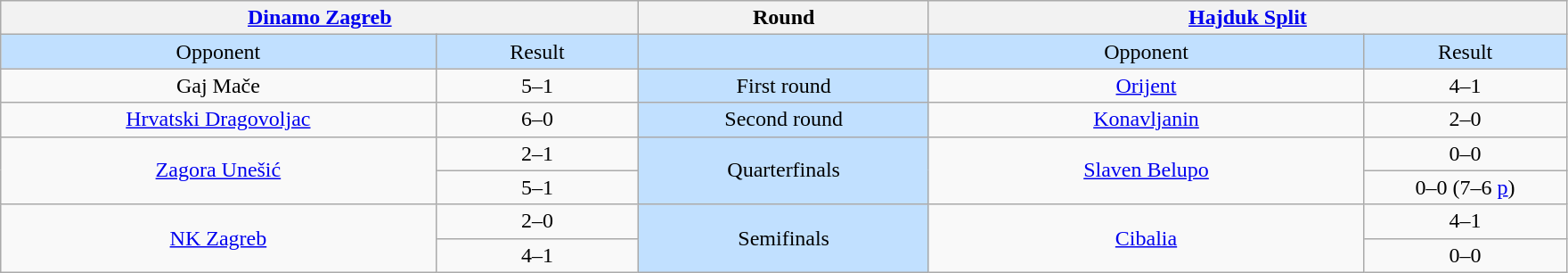<table class="wikitable" style="text-align: center;">
<tr>
<th colspan=2><a href='#'>Dinamo Zagreb</a></th>
<th>Round</th>
<th colspan=2><a href='#'>Hajduk Split</a></th>
</tr>
<tr bgcolor=#c1e0ff>
<td width=15%>Opponent</td>
<td width=7%>Result</td>
<td width=10%></td>
<td width=15%>Opponent</td>
<td width=7%>Result</td>
</tr>
<tr>
<td rowspan=1 align=center>Gaj Mače</td>
<td>5–1</td>
<td rowspan=1 bgcolor=#c1e0ff>First round</td>
<td rowspan=1 align=center><a href='#'>Orijent</a></td>
<td>4–1</td>
</tr>
<tr>
<td rowspan=1 align=center><a href='#'>Hrvatski Dragovoljac</a></td>
<td>6–0</td>
<td rowspan=1 bgcolor=#c1e0ff>Second round</td>
<td rowspan=1 align=center><a href='#'>Konavljanin</a></td>
<td>2–0</td>
</tr>
<tr>
<td rowspan=2 align=center><a href='#'>Zagora Unešić</a></td>
<td>2–1</td>
<td rowspan=2 bgcolor=#c1e0ff>Quarterfinals</td>
<td rowspan=2 align=center><a href='#'>Slaven Belupo</a></td>
<td>0–0</td>
</tr>
<tr>
<td>5–1</td>
<td>0–0 (7–6 <a href='#'>p</a>)</td>
</tr>
<tr>
<td rowspan=2 align=center><a href='#'>NK Zagreb</a></td>
<td>2–0</td>
<td rowspan=2 bgcolor=#c1e0ff>Semifinals</td>
<td rowspan=2 align=center><a href='#'>Cibalia</a></td>
<td>4–1</td>
</tr>
<tr>
<td>4–1</td>
<td>0–0</td>
</tr>
</table>
